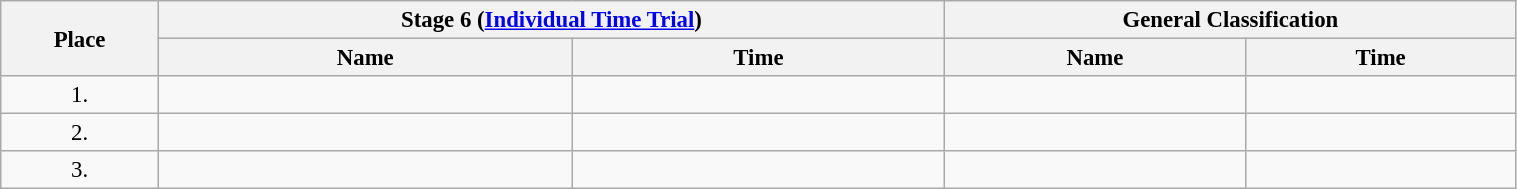<table class="wikitable"  style="font-size:95%; width:80%;">
<tr>
<th rowspan="2">Place</th>
<th colspan="2">Stage 6 (<a href='#'>Individual Time Trial</a>)</th>
<th colspan="2">General Classification</th>
</tr>
<tr>
<th>Name</th>
<th>Time</th>
<th>Name</th>
<th>Time</th>
</tr>
<tr>
<td style="text-align:center;">1.</td>
<td></td>
<td></td>
<td></td>
<td></td>
</tr>
<tr>
<td style="text-align:center;">2.</td>
<td></td>
<td></td>
<td></td>
<td></td>
</tr>
<tr>
<td style="text-align:center;">3.</td>
<td></td>
<td></td>
<td></td>
<td></td>
</tr>
</table>
